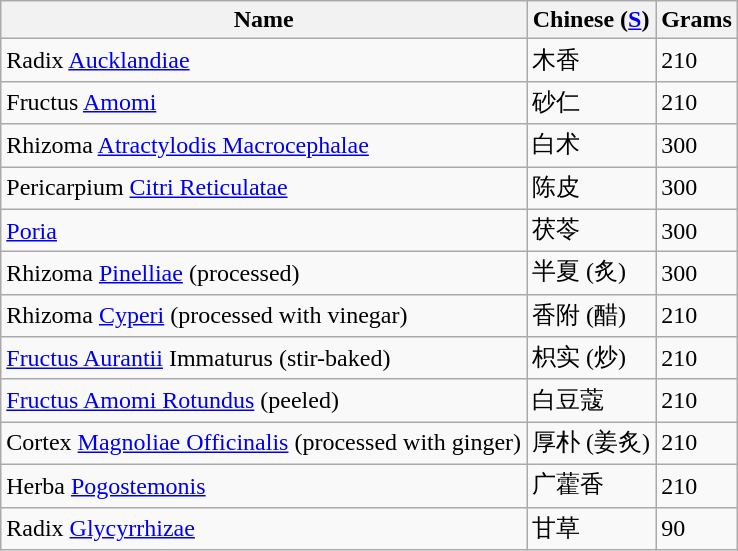<table class="wikitable sortable">
<tr>
<th>Name</th>
<th>Chinese (<a href='#'>S</a>)</th>
<th>Grams</th>
</tr>
<tr>
<td>Radix <a href='#'>Aucklandiae</a></td>
<td>木香</td>
<td>210</td>
</tr>
<tr>
<td>Fructus <a href='#'>Amomi</a></td>
<td>砂仁</td>
<td>210</td>
</tr>
<tr>
<td>Rhizoma <a href='#'>Atractylodis Macrocephalae</a></td>
<td>白术</td>
<td>300</td>
</tr>
<tr>
<td>Pericarpium <a href='#'>Citri Reticulatae</a></td>
<td>陈皮</td>
<td>300</td>
</tr>
<tr>
<td><a href='#'>Poria</a></td>
<td>茯苓</td>
<td>300</td>
</tr>
<tr>
<td>Rhizoma <a href='#'>Pinelliae</a> (processed)</td>
<td>半夏 (炙)</td>
<td>300</td>
</tr>
<tr>
<td>Rhizoma <a href='#'>Cyperi</a> (processed with vinegar)</td>
<td>香附 (醋)</td>
<td>210</td>
</tr>
<tr>
<td><a href='#'>Fructus Aurantii</a> Immaturus (stir-baked)</td>
<td>枳实 (炒)</td>
<td>210</td>
</tr>
<tr>
<td><a href='#'>Fructus Amomi Rotundus</a> (peeled)</td>
<td>白豆蔻</td>
<td>210</td>
</tr>
<tr>
<td>Cortex <a href='#'>Magnoliae Officinalis</a> (processed with ginger)</td>
<td>厚朴 (姜炙)</td>
<td>210</td>
</tr>
<tr>
<td>Herba <a href='#'>Pogostemonis</a></td>
<td>广藿香</td>
<td>210</td>
</tr>
<tr>
<td>Radix <a href='#'>Glycyrrhizae</a></td>
<td>甘草</td>
<td>90</td>
</tr>
</table>
